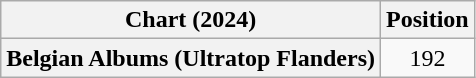<table class="wikitable sortable plainrowheaders" style="text-align:center">
<tr>
<th>Chart (2024)</th>
<th>Position</th>
</tr>
<tr>
<th scope="row">Belgian Albums (Ultratop Flanders)</th>
<td>192</td>
</tr>
</table>
